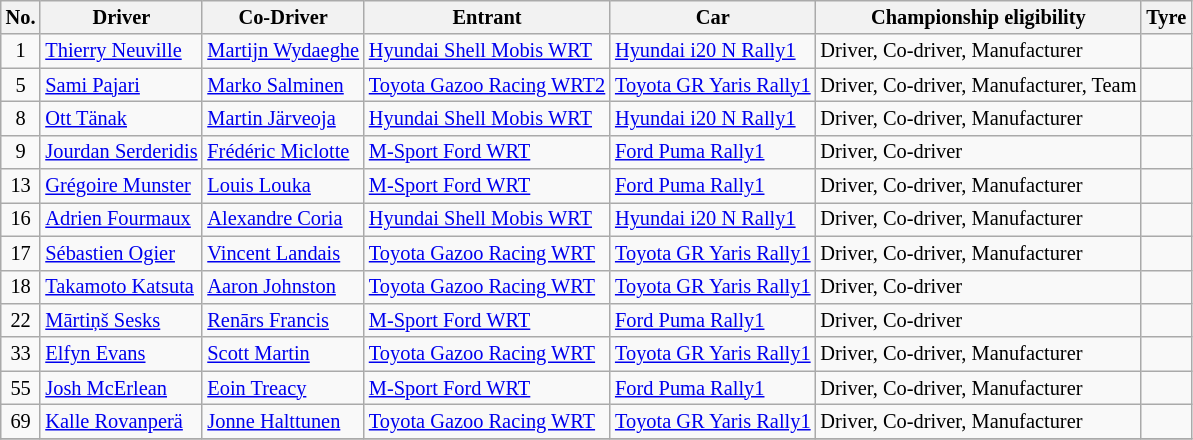<table class="wikitable" style="font-size: 85%;">
<tr>
<th>No.</th>
<th>Driver</th>
<th>Co-Driver</th>
<th>Entrant</th>
<th>Car</th>
<th>Championship eligibility</th>
<th>Tyre</th>
</tr>
<tr>
<td align="center">1</td>
<td> <a href='#'>Thierry Neuville</a></td>
<td> <a href='#'>Martijn Wydaeghe</a></td>
<td> <a href='#'>Hyundai Shell Mobis WRT</a></td>
<td><a href='#'>Hyundai i20 N Rally1</a></td>
<td>Driver, Co-driver, Manufacturer</td>
<td align="center"></td>
</tr>
<tr>
<td align="center">5</td>
<td> <a href='#'>Sami Pajari</a></td>
<td> <a href='#'>Marko Salminen</a></td>
<td> <a href='#'>Toyota Gazoo Racing WRT2</a></td>
<td><a href='#'>Toyota GR Yaris Rally1</a></td>
<td>Driver, Co-driver, Manufacturer, Team</td>
<td align="center"></td>
</tr>
<tr>
<td align="center">8</td>
<td> <a href='#'>Ott Tänak</a></td>
<td> <a href='#'>Martin Järveoja</a></td>
<td> <a href='#'>Hyundai Shell Mobis WRT</a></td>
<td><a href='#'>Hyundai i20 N Rally1</a></td>
<td>Driver, Co-driver, Manufacturer</td>
<td align="center"></td>
</tr>
<tr>
<td align="center">9</td>
<td> <a href='#'>Jourdan Serderidis</a></td>
<td> <a href='#'>Frédéric Miclotte</a></td>
<td> <a href='#'>M-Sport Ford WRT</a></td>
<td><a href='#'>Ford Puma Rally1</a></td>
<td>Driver, Co-driver</td>
<td align="center"></td>
</tr>
<tr>
<td align="center">13</td>
<td> <a href='#'>Grégoire Munster</a></td>
<td> <a href='#'>Louis Louka</a></td>
<td> <a href='#'>M-Sport Ford WRT</a></td>
<td><a href='#'>Ford Puma Rally1</a></td>
<td>Driver, Co-driver, Manufacturer</td>
<td align="center"></td>
</tr>
<tr>
<td align="center">16</td>
<td> <a href='#'>Adrien Fourmaux</a></td>
<td> <a href='#'>Alexandre Coria</a></td>
<td> <a href='#'>Hyundai Shell Mobis WRT</a></td>
<td><a href='#'>Hyundai i20 N Rally1</a></td>
<td>Driver, Co-driver, Manufacturer</td>
<td align="center"></td>
</tr>
<tr>
<td align="center">17</td>
<td> <a href='#'>Sébastien Ogier</a></td>
<td> <a href='#'>Vincent Landais</a></td>
<td> <a href='#'>Toyota Gazoo Racing WRT</a></td>
<td><a href='#'>Toyota GR Yaris Rally1</a></td>
<td>Driver, Co-driver, Manufacturer</td>
<td align="center"></td>
</tr>
<tr>
<td align="center">18</td>
<td> <a href='#'>Takamoto Katsuta</a></td>
<td> <a href='#'>Aaron Johnston</a></td>
<td> <a href='#'>Toyota Gazoo Racing WRT</a></td>
<td><a href='#'>Toyota GR Yaris Rally1</a></td>
<td>Driver, Co-driver</td>
<td align="center"></td>
</tr>
<tr>
<td align="center">22</td>
<td> <a href='#'>Mārtiņš Sesks</a></td>
<td> <a href='#'>Renārs Francis</a></td>
<td> <a href='#'>M-Sport Ford WRT</a></td>
<td><a href='#'>Ford Puma Rally1</a></td>
<td>Driver, Co-driver</td>
<td align="center"></td>
</tr>
<tr>
<td align="center">33</td>
<td> <a href='#'>Elfyn Evans</a></td>
<td> <a href='#'>Scott Martin</a></td>
<td> <a href='#'>Toyota Gazoo Racing WRT</a></td>
<td><a href='#'>Toyota GR Yaris Rally1</a></td>
<td>Driver, Co-driver, Manufacturer</td>
<td align="center"></td>
</tr>
<tr>
<td align="center">55</td>
<td> <a href='#'>Josh McErlean</a></td>
<td> <a href='#'>Eoin Treacy</a></td>
<td> <a href='#'>M-Sport Ford WRT</a></td>
<td><a href='#'>Ford Puma Rally1</a></td>
<td>Driver, Co-driver, Manufacturer</td>
<td align="center"></td>
</tr>
<tr>
<td align="center">69</td>
<td> <a href='#'>Kalle Rovanperä</a></td>
<td> <a href='#'>Jonne Halttunen</a></td>
<td> <a href='#'>Toyota Gazoo Racing WRT</a></td>
<td><a href='#'>Toyota GR Yaris Rally1</a></td>
<td>Driver, Co-driver, Manufacturer</td>
<td align="center"></td>
</tr>
<tr>
</tr>
</table>
